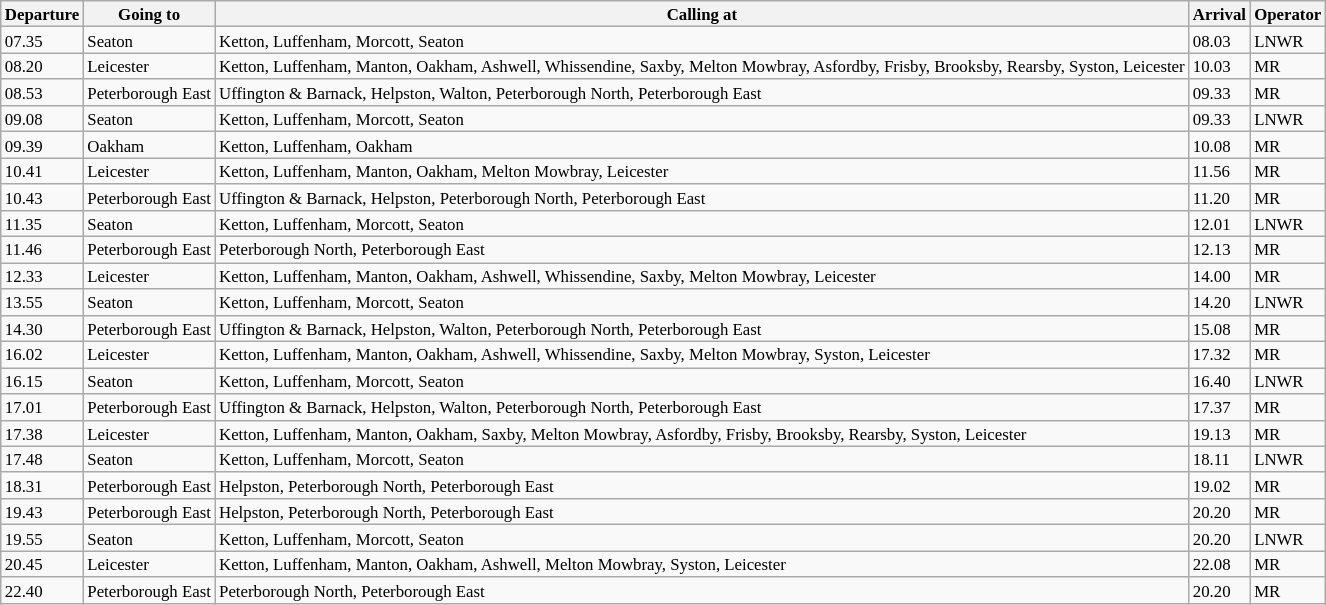<table class="wikitable" style="font-size:70%;">
<tr>
<th>Departure</th>
<th>Going to</th>
<th>Calling at</th>
<th>Arrival</th>
<th>Operator</th>
</tr>
<tr>
<td>07.35</td>
<td>Seaton</td>
<td>Ketton, Luffenham, Morcott, Seaton</td>
<td>08.03</td>
<td>LNWR</td>
</tr>
<tr>
<td>08.20</td>
<td>Leicester</td>
<td>Ketton, Luffenham, Manton, Oakham, Ashwell, Whissendine, Saxby, Melton Mowbray, Asfordby, Frisby, Brooksby, Rearsby, Syston, Leicester</td>
<td>10.03</td>
<td>MR</td>
</tr>
<tr>
<td>08.53</td>
<td>Peterborough East</td>
<td>Uffington & Barnack, Helpston, Walton, Peterborough North, Peterborough East</td>
<td>09.33</td>
<td>MR</td>
</tr>
<tr>
<td>09.08</td>
<td>Seaton</td>
<td>Ketton, Luffenham, Morcott, Seaton</td>
<td>09.33</td>
<td>LNWR</td>
</tr>
<tr>
<td>09.39</td>
<td>Oakham</td>
<td>Ketton, Luffenham, Oakham</td>
<td>10.08</td>
<td>MR</td>
</tr>
<tr>
<td>10.41</td>
<td>Leicester</td>
<td>Ketton, Luffenham, Manton, Oakham, Melton Mowbray, Leicester</td>
<td>11.56</td>
<td>MR</td>
</tr>
<tr>
<td>10.43</td>
<td>Peterborough East</td>
<td>Uffington & Barnack, Helpston, Peterborough North, Peterborough East</td>
<td>11.20</td>
<td>MR</td>
</tr>
<tr>
<td>11.35</td>
<td>Seaton</td>
<td>Ketton, Luffenham, Morcott, Seaton</td>
<td>12.01</td>
<td>LNWR</td>
</tr>
<tr>
<td>11.46</td>
<td>Peterborough East</td>
<td>Peterborough North, Peterborough East</td>
<td>12.13</td>
<td>MR</td>
</tr>
<tr>
<td>12.33</td>
<td>Leicester</td>
<td>Ketton, Luffenham, Manton, Oakham, Ashwell, Whissendine, Saxby, Melton Mowbray, Leicester</td>
<td>14.00</td>
<td>MR</td>
</tr>
<tr>
<td>13.55</td>
<td>Seaton</td>
<td>Ketton, Luffenham, Morcott, Seaton</td>
<td>14.20</td>
<td>LNWR</td>
</tr>
<tr>
<td>14.30</td>
<td>Peterborough East</td>
<td>Uffington & Barnack, Helpston, Walton, Peterborough North, Peterborough East</td>
<td>15.08</td>
<td>MR</td>
</tr>
<tr>
<td>16.02</td>
<td>Leicester</td>
<td>Ketton, Luffenham, Manton, Oakham, Ashwell, Whissendine, Saxby, Melton Mowbray, Syston, Leicester</td>
<td>17.32</td>
<td>MR</td>
</tr>
<tr>
<td>16.15</td>
<td>Seaton</td>
<td>Ketton, Luffenham, Morcott, Seaton</td>
<td>16.40</td>
<td>LNWR</td>
</tr>
<tr>
<td>17.01</td>
<td>Peterborough East</td>
<td>Uffington & Barnack, Helpston, Walton, Peterborough North, Peterborough East</td>
<td>17.37</td>
<td>MR</td>
</tr>
<tr>
<td>17.38</td>
<td>Leicester</td>
<td>Ketton, Luffenham, Manton, Oakham, Saxby, Melton Mowbray, Asfordby, Frisby, Brooksby, Rearsby, Syston, Leicester</td>
<td>19.13</td>
<td>MR</td>
</tr>
<tr>
<td>17.48</td>
<td>Seaton</td>
<td>Ketton, Luffenham, Morcott, Seaton</td>
<td>18.11</td>
<td>LNWR</td>
</tr>
<tr>
<td>18.31</td>
<td>Peterborough East</td>
<td>Helpston, Peterborough North, Peterborough East</td>
<td>19.02</td>
<td>MR</td>
</tr>
<tr>
<td>19.43</td>
<td>Peterborough East</td>
<td>Helpston, Peterborough North, Peterborough East</td>
<td>20.20</td>
<td>MR</td>
</tr>
<tr>
<td>19.55</td>
<td>Seaton</td>
<td>Ketton, Luffenham, Morcott, Seaton</td>
<td>20.20</td>
<td>LNWR</td>
</tr>
<tr>
<td>20.45</td>
<td>Leicester</td>
<td>Ketton, Luffenham, Manton, Oakham, Ashwell, Melton Mowbray, Syston, Leicester</td>
<td>22.08</td>
<td>MR</td>
</tr>
<tr>
<td>22.40</td>
<td>Peterborough East</td>
<td>Peterborough North, Peterborough East</td>
<td>20.20</td>
<td>MR</td>
</tr>
</table>
